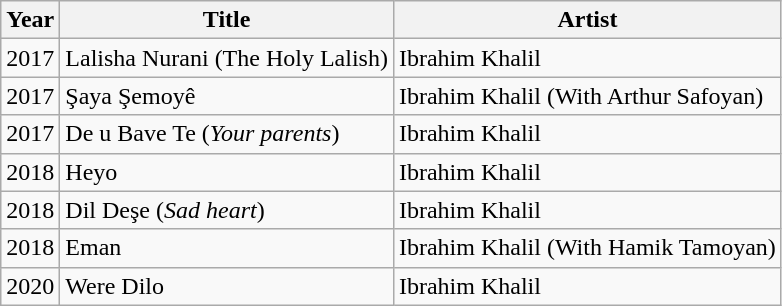<table class="wikitable">
<tr>
<th>Year</th>
<th>Title</th>
<th>Artist</th>
</tr>
<tr>
<td>2017</td>
<td>Lalisha Nurani (The Holy Lalish)</td>
<td>Ibrahim Khalil  </td>
</tr>
<tr>
<td>2017</td>
<td>Şaya Şemoyê</td>
<td>Ibrahim Khalil (With Arthur Safoyan)</td>
</tr>
<tr>
<td>2017</td>
<td>De u Bave Te (<em>Your parents</em>)  </td>
<td>Ibrahim Khalil</td>
</tr>
<tr>
<td>2018</td>
<td>Heyo</td>
<td>Ibrahim Khalil</td>
</tr>
<tr>
<td>2018</td>
<td>Dil Deşe (<em>Sad heart</em>)  </td>
<td>Ibrahim Khalil</td>
</tr>
<tr>
<td>2018</td>
<td>Eman</td>
<td>Ibrahim Khalil (With Hamik Tamoyan)</td>
</tr>
<tr>
<td>2020</td>
<td>Were Dilo</td>
<td>Ibrahim Khalil</td>
</tr>
</table>
